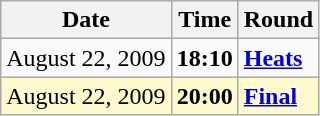<table class="wikitable">
<tr>
<th>Date</th>
<th>Time</th>
<th>Round</th>
</tr>
<tr>
<td>August 22, 2009</td>
<td><strong>18:10</strong></td>
<td><strong><a href='#'>Heats</a></strong></td>
</tr>
<tr style=background:lemonchiffon>
<td>August 22, 2009</td>
<td><strong>20:00</strong></td>
<td><strong><a href='#'>Final</a></strong></td>
</tr>
</table>
